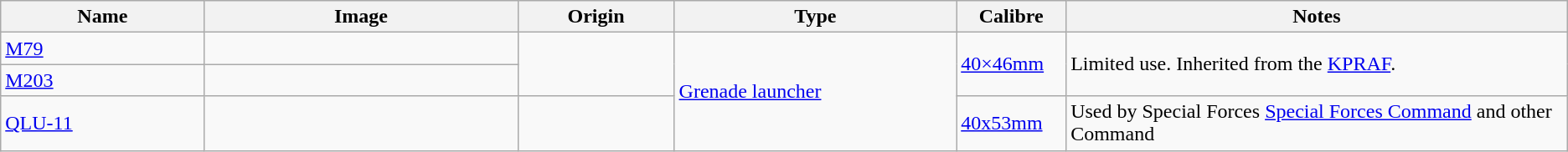<table class="wikitable sortable">
<tr>
<th style="text-align: center; width:13%;">Name</th>
<th style="text-align: center; width:20%;">Image</th>
<th style="text-align: center; width:10%;">Origin</th>
<th style="text-align: center; width:18%;">Type</th>
<th style="text-align: center; width:7%;">Calibre</th>
<th style="text-align: center; width:42%;">Notes</th>
</tr>
<tr>
<td><a href='#'>M79</a></td>
<td></td>
<td rowspan="2"></td>
<td rowspan="3"><a href='#'>Grenade launcher</a></td>
<td rowspan="2"><a href='#'>40×46mm</a></td>
<td rowspan="2">Limited use. Inherited from the <a href='#'>KPRAF</a>.</td>
</tr>
<tr>
<td><a href='#'>M203</a></td>
<td></td>
</tr>
<tr>
<td><a href='#'>QLU-11</a></td>
<td></td>
<td></td>
<td><a href='#'>40x53mm</a></td>
<td>Used by Special Forces <a href='#'>Special Forces Command</a> and other Command</td>
</tr>
</table>
